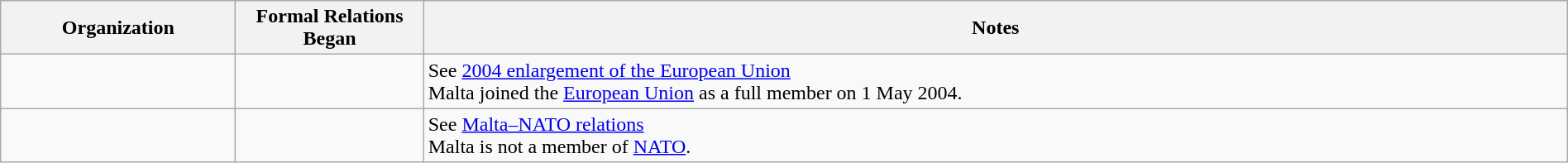<table class="wikitable sortable" border="1" style="width:100%; margin:auto;">
<tr>
<th width="15%">Organization</th>
<th width="12%">Formal Relations Began</th>
<th>Notes</th>
</tr>
<tr -valign="top">
<td></td>
<td></td>
<td>See <a href='#'>2004 enlargement of the European Union</a><br>Malta joined the <a href='#'>European Union</a> as a full member on 1 May 2004.</td>
</tr>
<tr -valign="top">
<td></td>
<td></td>
<td>See <a href='#'>Malta–NATO relations</a><br>Malta is not a member of <a href='#'>NATO</a>.</td>
</tr>
</table>
